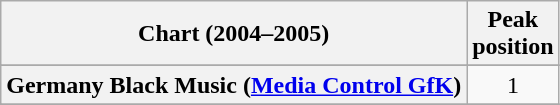<table class="wikitable sortable plainrowheaders" style="text-align:center">
<tr>
<th scope="col">Chart (2004–2005)</th>
<th scope="col">Peak<br>position</th>
</tr>
<tr>
</tr>
<tr>
</tr>
<tr>
<th scope="row">Germany Black Music (<a href='#'>Media Control GfK</a>)</th>
<td>1</td>
</tr>
<tr>
</tr>
<tr>
</tr>
<tr>
</tr>
<tr>
</tr>
<tr>
</tr>
</table>
